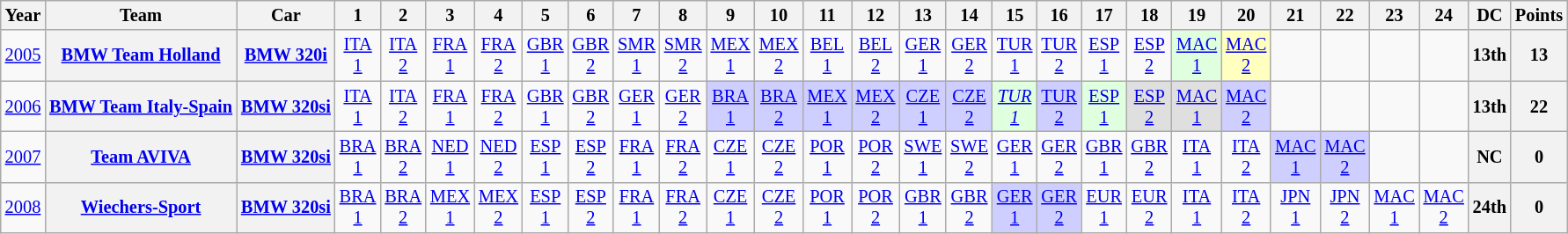<table class="wikitable" style="text-align:center; font-size:85%">
<tr>
<th>Year</th>
<th>Team</th>
<th>Car</th>
<th>1</th>
<th>2</th>
<th>3</th>
<th>4</th>
<th>5</th>
<th>6</th>
<th>7</th>
<th>8</th>
<th>9</th>
<th>10</th>
<th>11</th>
<th>12</th>
<th>13</th>
<th>14</th>
<th>15</th>
<th>16</th>
<th>17</th>
<th>18</th>
<th>19</th>
<th>20</th>
<th>21</th>
<th>22</th>
<th>23</th>
<th>24</th>
<th>DC</th>
<th>Points</th>
</tr>
<tr>
<td><a href='#'>2005</a></td>
<th><a href='#'>BMW Team Holland</a></th>
<th><a href='#'>BMW 320i</a></th>
<td><a href='#'>ITA<br>1</a></td>
<td><a href='#'>ITA<br>2</a></td>
<td><a href='#'>FRA<br>1</a></td>
<td><a href='#'>FRA<br>2</a></td>
<td><a href='#'>GBR<br>1</a></td>
<td><a href='#'>GBR<br>2</a></td>
<td><a href='#'>SMR<br>1</a></td>
<td><a href='#'>SMR<br>2</a></td>
<td><a href='#'>MEX<br>1</a></td>
<td><a href='#'>MEX<br>2</a></td>
<td><a href='#'>BEL<br>1</a></td>
<td><a href='#'>BEL<br>2</a></td>
<td><a href='#'>GER<br>1</a></td>
<td><a href='#'>GER<br>2</a></td>
<td><a href='#'>TUR<br>1</a></td>
<td><a href='#'>TUR<br>2</a></td>
<td><a href='#'>ESP<br>1</a></td>
<td><a href='#'>ESP<br>2</a></td>
<td style="background:#dfffdf;"><a href='#'>MAC<br>1</a><br></td>
<td style="background:#ffffbf;"><a href='#'>MAC<br>2</a><br></td>
<td></td>
<td></td>
<td></td>
<td></td>
<th>13th</th>
<th>13</th>
</tr>
<tr>
<td><a href='#'>2006</a></td>
<th><a href='#'>BMW Team Italy-Spain</a></th>
<th><a href='#'>BMW 320si</a></th>
<td><a href='#'>ITA<br>1</a></td>
<td><a href='#'>ITA<br>2</a></td>
<td><a href='#'>FRA<br>1</a></td>
<td><a href='#'>FRA<br>2</a></td>
<td><a href='#'>GBR<br>1</a></td>
<td><a href='#'>GBR<br>2</a></td>
<td><a href='#'>GER<br>1</a></td>
<td><a href='#'>GER<br>2</a></td>
<td style="background:#cfcfff;"><a href='#'>BRA<br>1</a><br></td>
<td style="background:#cfcfff;"><a href='#'>BRA<br>2</a><br></td>
<td style="background:#cfcfff;"><a href='#'>MEX<br>1</a><br></td>
<td style="background:#cfcfff;"><a href='#'>MEX<br>2</a><br></td>
<td style="background:#cfcfff;"><a href='#'>CZE<br>1</a><br></td>
<td style="background:#cfcfff;"><a href='#'>CZE<br>2</a><br></td>
<td style="background:#dfffdf;"><em><a href='#'>TUR<br>1</a></em><br></td>
<td style="background:#cfcfff;"><a href='#'>TUR<br>2</a><br></td>
<td style="background:#dfffdf;"><a href='#'>ESP<br>1</a><br></td>
<td style="background:#dfdfdf;"><a href='#'>ESP<br>2</a><br></td>
<td style="background:#dfdfdf;"><a href='#'>MAC<br>1</a><br></td>
<td style="background:#cfcfff;"><a href='#'>MAC<br>2</a><br></td>
<td></td>
<td></td>
<td></td>
<td></td>
<th>13th</th>
<th>22</th>
</tr>
<tr>
<td><a href='#'>2007</a></td>
<th><a href='#'>Team AVIVA</a></th>
<th><a href='#'>BMW 320si</a></th>
<td><a href='#'>BRA<br>1</a></td>
<td><a href='#'>BRA<br>2</a></td>
<td><a href='#'>NED<br>1</a></td>
<td><a href='#'>NED<br>2</a></td>
<td><a href='#'>ESP<br>1</a></td>
<td><a href='#'>ESP<br>2</a></td>
<td><a href='#'>FRA<br>1</a></td>
<td><a href='#'>FRA<br>2</a></td>
<td><a href='#'>CZE<br>1</a></td>
<td><a href='#'>CZE<br>2</a></td>
<td><a href='#'>POR<br>1</a></td>
<td><a href='#'>POR<br>2</a></td>
<td><a href='#'>SWE<br>1</a></td>
<td><a href='#'>SWE<br>2</a></td>
<td><a href='#'>GER<br>1</a></td>
<td><a href='#'>GER<br>2</a></td>
<td><a href='#'>GBR<br>1</a></td>
<td><a href='#'>GBR<br>2</a></td>
<td><a href='#'>ITA<br>1</a></td>
<td><a href='#'>ITA<br>2</a></td>
<td style="background:#cfcfff;"><a href='#'>MAC<br>1</a><br></td>
<td style="background:#cfcfff;"><a href='#'>MAC<br>2</a><br></td>
<td></td>
<td></td>
<th>NC</th>
<th>0</th>
</tr>
<tr>
<td><a href='#'>2008</a></td>
<th><a href='#'>Wiechers-Sport</a></th>
<th><a href='#'>BMW 320si</a></th>
<td><a href='#'>BRA<br>1</a></td>
<td><a href='#'>BRA<br>2</a></td>
<td><a href='#'>MEX<br>1</a></td>
<td><a href='#'>MEX<br>2</a></td>
<td><a href='#'>ESP<br>1</a></td>
<td><a href='#'>ESP<br>2</a></td>
<td><a href='#'>FRA<br>1</a></td>
<td><a href='#'>FRA<br>2</a></td>
<td><a href='#'>CZE<br>1</a></td>
<td><a href='#'>CZE<br>2</a></td>
<td><a href='#'>POR<br>1</a></td>
<td><a href='#'>POR<br>2</a></td>
<td><a href='#'>GBR<br>1</a></td>
<td><a href='#'>GBR<br>2</a></td>
<td style="background:#cfcfff;"><a href='#'>GER<br>1</a><br></td>
<td style="background:#cfcfff;"><a href='#'>GER<br>2</a><br></td>
<td><a href='#'>EUR<br>1</a></td>
<td><a href='#'>EUR<br>2</a></td>
<td><a href='#'>ITA<br>1</a></td>
<td><a href='#'>ITA<br>2</a></td>
<td><a href='#'>JPN<br>1</a></td>
<td><a href='#'>JPN<br>2</a></td>
<td><a href='#'>MAC<br>1</a></td>
<td><a href='#'>MAC<br>2</a></td>
<th>24th</th>
<th>0</th>
</tr>
</table>
